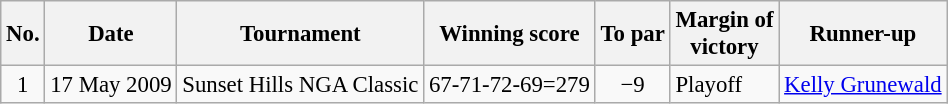<table class="wikitable" style="font-size:95%;">
<tr>
<th>No.</th>
<th>Date</th>
<th>Tournament</th>
<th>Winning score</th>
<th>To par</th>
<th>Margin of<br>victory</th>
<th>Runner-up</th>
</tr>
<tr>
<td align=center>1</td>
<td align=right>17 May 2009</td>
<td>Sunset Hills NGA Classic</td>
<td>67-71-72-69=279</td>
<td align=center>−9</td>
<td>Playoff</td>
<td> <a href='#'>Kelly Grunewald</a></td>
</tr>
</table>
